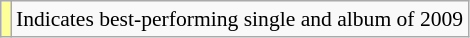<table class="wikitable" style="font-size:90%;">
<tr>
<td style="background-color:#FFFF99"></td>
<td>Indicates best-performing single and album of 2009</td>
</tr>
</table>
